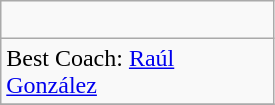<table class="wikitable right" style="margin-left:1em;">
<tr>
<td><br>







</td>
</tr>
<tr>
<td width="175">Best Coach:  <a href='#'>Raúl González</a></td>
</tr>
<tr>
</tr>
</table>
